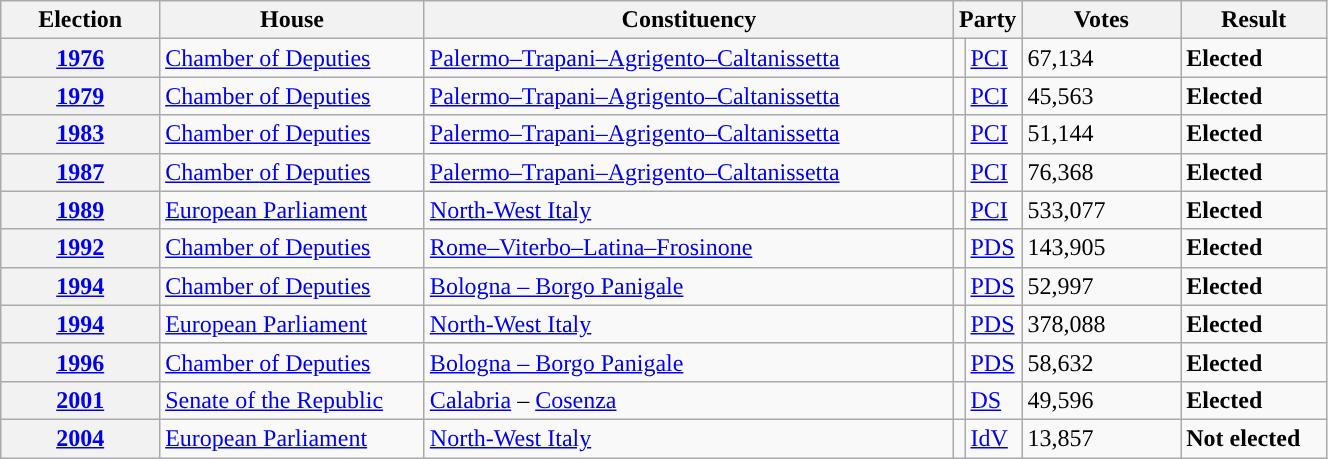<table class=wikitable style="width:70%; border:1px #AAAAFF solid">
<tr>
<th width=12%>Election</th>
<th width=20%>House</th>
<th width=40%>Constituency</th>
<th width=5% colspan="2">Party</th>
<th width=12%>Votes</th>
<th width=20%>Result</th>
</tr>
<tr>
<th><a href='#'>1976</a></th>
<td><a href='#'>Chamber of Deputies</a></td>
<td><a href='#'>Palermo–Trapani–Agrigento–Caltanissetta</a></td>
<td></td>
<td><a href='#'>PCI</a></td>
<td>67,134</td>
<td> <strong>Elected</strong></td>
</tr>
<tr>
<th><a href='#'>1979</a></th>
<td><a href='#'>Chamber of Deputies</a></td>
<td><a href='#'>Palermo–Trapani–Agrigento–Caltanissetta</a></td>
<td></td>
<td><a href='#'>PCI</a></td>
<td>45,563</td>
<td> <strong>Elected</strong></td>
</tr>
<tr>
<th><a href='#'>1983</a></th>
<td><a href='#'>Chamber of Deputies</a></td>
<td><a href='#'>Palermo–Trapani–Agrigento–Caltanissetta</a></td>
<td></td>
<td><a href='#'>PCI</a></td>
<td>51,144</td>
<td> <strong>Elected</strong></td>
</tr>
<tr>
<th><a href='#'>1987</a></th>
<td><a href='#'>Chamber of Deputies</a></td>
<td><a href='#'>Palermo–Trapani–Agrigento–Caltanissetta</a></td>
<td></td>
<td><a href='#'>PCI</a></td>
<td>76,368</td>
<td> <strong>Elected</strong></td>
</tr>
<tr>
<th><a href='#'>1989</a></th>
<td><a href='#'>European Parliament</a></td>
<td><a href='#'>North-West Italy</a></td>
<td></td>
<td><a href='#'>PCI</a></td>
<td>533,077</td>
<td> <strong>Elected</strong></td>
</tr>
<tr>
<th><a href='#'>1992</a></th>
<td><a href='#'>Chamber of Deputies</a></td>
<td><a href='#'>Rome–Viterbo–Latina–Frosinone</a></td>
<td></td>
<td><a href='#'>PDS</a></td>
<td>143,905</td>
<td> <strong>Elected</strong></td>
</tr>
<tr>
<th><a href='#'>1994</a></th>
<td><a href='#'>Chamber of Deputies</a></td>
<td><a href='#'>Bologna – Borgo Panigale</a></td>
<td></td>
<td><a href='#'>PDS</a></td>
<td>52,997</td>
<td> <strong>Elected</strong></td>
</tr>
<tr>
<th><a href='#'>1994</a></th>
<td><a href='#'>European Parliament</a></td>
<td><a href='#'>North-West Italy</a></td>
<td></td>
<td><a href='#'>PDS</a></td>
<td>378,088</td>
<td> <strong>Elected</strong></td>
</tr>
<tr>
<th><a href='#'>1996</a></th>
<td><a href='#'>Chamber of Deputies</a></td>
<td><a href='#'>Bologna – Borgo Panigale</a></td>
<td></td>
<td><a href='#'>PDS</a></td>
<td>58,632</td>
<td> <strong>Elected</strong></td>
</tr>
<tr>
<th><a href='#'>2001</a></th>
<td><a href='#'>Senate of the Republic</a></td>
<td><a href='#'>Calabria</a> – <a href='#'>Cosenza</a></td>
<td></td>
<td><a href='#'>DS</a></td>
<td>49,596</td>
<td> <strong>Elected</strong></td>
</tr>
<tr>
<th><a href='#'>2004</a></th>
<td><a href='#'>European Parliament</a></td>
<td><a href='#'>North-West Italy</a></td>
<td></td>
<td><a href='#'>IdV</a></td>
<td>13,857</td>
<td> <strong>Not elected</strong></td>
</tr>
</table>
